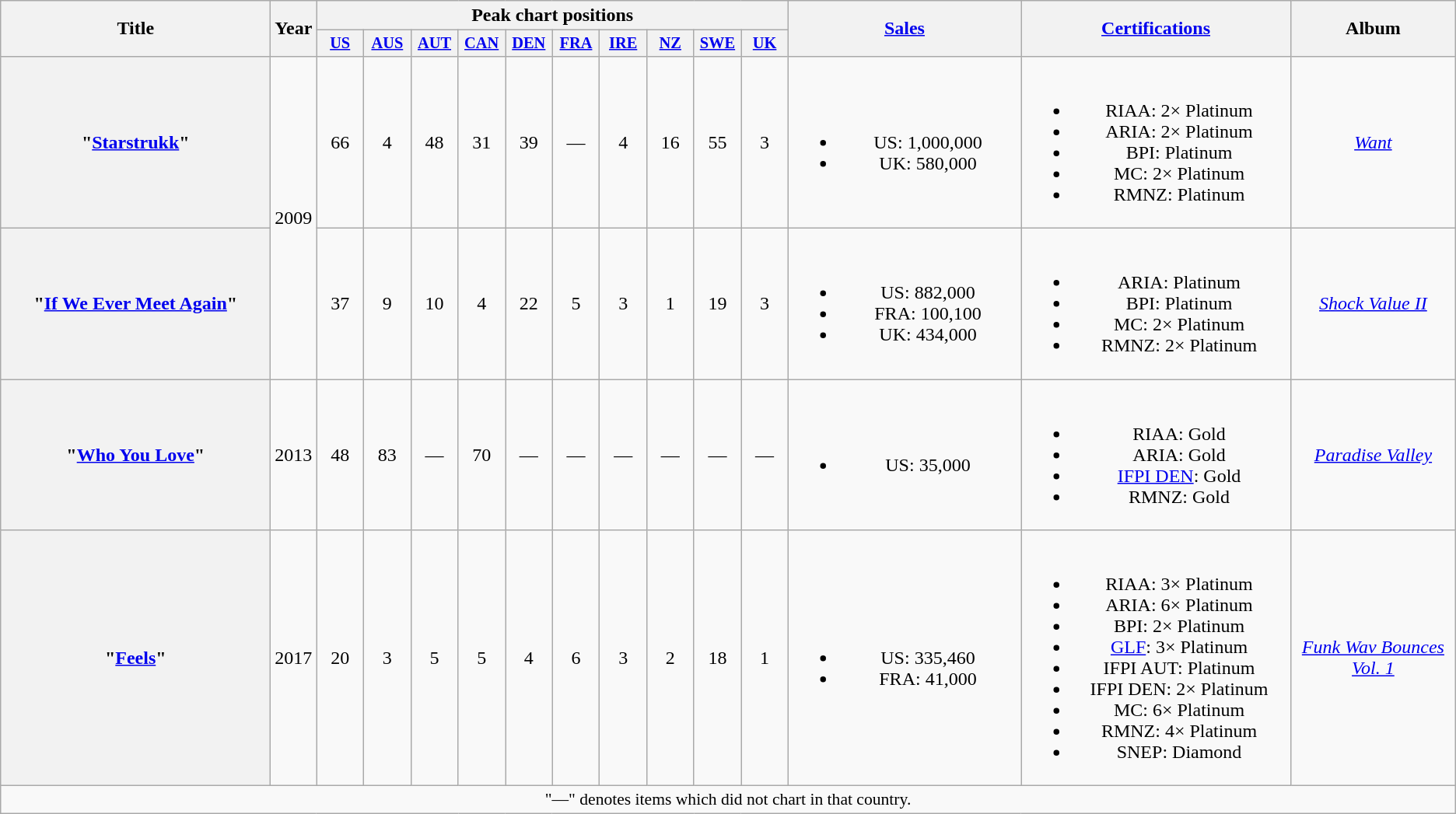<table class="wikitable plainrowheaders" style="text-align:center;">
<tr>
<th scope="col" rowspan="2" style="width:14em;">Title</th>
<th scope="col" rowspan="2" style="width:1em;">Year</th>
<th scope="col" colspan="10">Peak chart positions</th>
<th scope="col" rowspan="2" style="width:12em;"><a href='#'>Sales</a></th>
<th scope="col" rowspan="2" style="width:14em;"><a href='#'>Certifications</a></th>
<th scope="col" rowspan="2">Album</th>
</tr>
<tr>
<th scope="col" style="width:2.5em; font-size:85%;"><a href='#'>US</a><br></th>
<th scope="col" style="width:2.5em; font-size:85%;"><a href='#'>AUS</a><br></th>
<th scope="col" style="width:2.5em; font-size:85%;"><a href='#'>AUT</a><br></th>
<th scope="col" style="width:2.5em; font-size:85%;"><a href='#'>CAN</a><br></th>
<th scope="col" style="width:2.5em; font-size:85%;"><a href='#'>DEN</a><br></th>
<th scope="col" style="width:2.5em; font-size:85%;"><a href='#'>FRA</a><br></th>
<th scope="col" style="width:2.5em; font-size:85%;"><a href='#'>IRE</a><br></th>
<th scope="col" style="width:2.5em; font-size:85%;"><a href='#'>NZ</a><br></th>
<th scope="col" style="width:2.5em; font-size:85%;"><a href='#'>SWE</a><br></th>
<th scope="col" style="width:2.5em; font-size:85%;"><a href='#'>UK</a><br></th>
</tr>
<tr>
<th scope="row">"<a href='#'>Starstrukk</a>"<br></th>
<td rowspan="2">2009</td>
<td>66</td>
<td>4</td>
<td>48</td>
<td>31</td>
<td>39</td>
<td>—</td>
<td>4</td>
<td>16</td>
<td>55</td>
<td>3</td>
<td><br><ul><li>US: 1,000,000</li><li>UK: 580,000</li></ul></td>
<td><br><ul><li>RIAA: 2× Platinum</li><li>ARIA: 2× Platinum</li><li>BPI: Platinum</li><li>MC: 2× Platinum</li><li>RMNZ: Platinum</li></ul></td>
<td><em><a href='#'>Want</a></em></td>
</tr>
<tr>
<th scope="row">"<a href='#'>If We Ever Meet Again</a>"<br></th>
<td>37</td>
<td>9</td>
<td>10</td>
<td>4</td>
<td>22</td>
<td>5</td>
<td>3</td>
<td>1</td>
<td>19</td>
<td>3</td>
<td><br><ul><li>US: 882,000</li><li>FRA: 100,100</li><li>UK: 434,000</li></ul></td>
<td><br><ul><li>ARIA: Platinum</li><li>BPI: Platinum</li><li>MC: 2× Platinum</li><li>RMNZ: 2× Platinum</li></ul></td>
<td><em><a href='#'>Shock Value II</a></em></td>
</tr>
<tr>
<th scope="row">"<a href='#'>Who You Love</a>"<br></th>
<td>2013</td>
<td>48</td>
<td>83</td>
<td>—</td>
<td>70</td>
<td>—</td>
<td>—</td>
<td>—</td>
<td>—</td>
<td>—</td>
<td>—</td>
<td><br><ul><li>US: 35,000</li></ul></td>
<td><br><ul><li>RIAA: Gold</li><li>ARIA: Gold</li><li><a href='#'>IFPI DEN</a>: Gold</li><li>RMNZ: Gold</li></ul></td>
<td><em><a href='#'>Paradise Valley</a></em></td>
</tr>
<tr>
<th scope="row">"<a href='#'>Feels</a>"<br></th>
<td>2017</td>
<td>20</td>
<td>3</td>
<td>5</td>
<td>5</td>
<td>4</td>
<td>6</td>
<td>3</td>
<td>2</td>
<td>18</td>
<td>1</td>
<td><br><ul><li>US: 335,460</li><li>FRA: 41,000</li></ul></td>
<td><br><ul><li>RIAA: 3× Platinum</li><li>ARIA: 6× Platinum</li><li>BPI: 2× Platinum</li><li><a href='#'>GLF</a>: 3× Platinum</li><li>IFPI AUT: Platinum</li><li>IFPI DEN: 2× Platinum</li><li>MC: 6× Platinum</li><li>RMNZ: 4× Platinum</li><li>SNEP: Diamond</li></ul></td>
<td><em><a href='#'>Funk Wav Bounces Vol. 1</a></em></td>
</tr>
<tr>
<td colspan="15" style="font-size:90%;">"—" denotes items which did not chart in that country.</td>
</tr>
</table>
